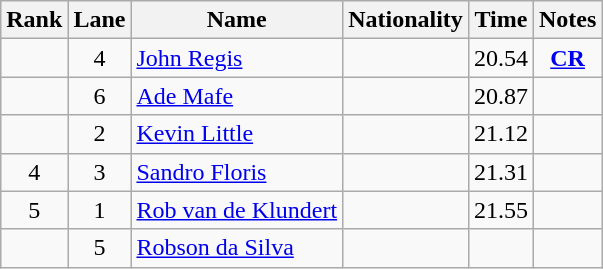<table class="wikitable sortable" style="text-align:center">
<tr>
<th>Rank</th>
<th>Lane</th>
<th>Name</th>
<th>Nationality</th>
<th>Time</th>
<th>Notes</th>
</tr>
<tr>
<td></td>
<td>4</td>
<td align="left"><a href='#'>John Regis</a></td>
<td align=left></td>
<td>20.54</td>
<td><strong><a href='#'>CR</a></strong></td>
</tr>
<tr>
<td></td>
<td>6</td>
<td align="left"><a href='#'>Ade Mafe</a></td>
<td align=left></td>
<td>20.87</td>
<td></td>
</tr>
<tr>
<td></td>
<td>2</td>
<td align="left"><a href='#'>Kevin Little</a></td>
<td align=left></td>
<td>21.12</td>
<td></td>
</tr>
<tr>
<td>4</td>
<td>3</td>
<td align="left"><a href='#'>Sandro Floris</a></td>
<td align=left></td>
<td>21.31</td>
<td></td>
</tr>
<tr>
<td>5</td>
<td>1</td>
<td align="left"><a href='#'>Rob van de Klundert</a></td>
<td align=left></td>
<td>21.55</td>
<td></td>
</tr>
<tr>
<td></td>
<td>5</td>
<td align="left"><a href='#'>Robson da Silva</a></td>
<td align=left></td>
<td></td>
<td></td>
</tr>
</table>
